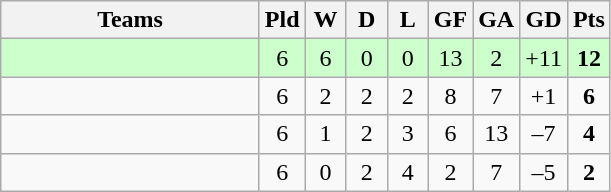<table class="wikitable" style="text-align: center;">
<tr>
<th width=165>Teams</th>
<th width=20>Pld</th>
<th width=20>W</th>
<th width=20>D</th>
<th width=20>L</th>
<th width=20>GF</th>
<th width=20>GA</th>
<th width=20>GD</th>
<th width=20>Pts</th>
</tr>
<tr align=center style="background:#ccffcc;">
<td style="text-align:left;"></td>
<td>6</td>
<td>6</td>
<td>0</td>
<td>0</td>
<td>13</td>
<td>2</td>
<td>+11</td>
<td><strong>12</strong></td>
</tr>
<tr align=center>
<td style="text-align:left;"></td>
<td>6</td>
<td>2</td>
<td>2</td>
<td>2</td>
<td>8</td>
<td>7</td>
<td>+1</td>
<td><strong>6</strong></td>
</tr>
<tr align=center>
<td style="text-align:left;"></td>
<td>6</td>
<td>1</td>
<td>2</td>
<td>3</td>
<td>6</td>
<td>13</td>
<td>–7</td>
<td><strong>4</strong></td>
</tr>
<tr align=center>
<td style="text-align:left;"></td>
<td>6</td>
<td>0</td>
<td>2</td>
<td>4</td>
<td>2</td>
<td>7</td>
<td>–5</td>
<td><strong>2</strong></td>
</tr>
</table>
